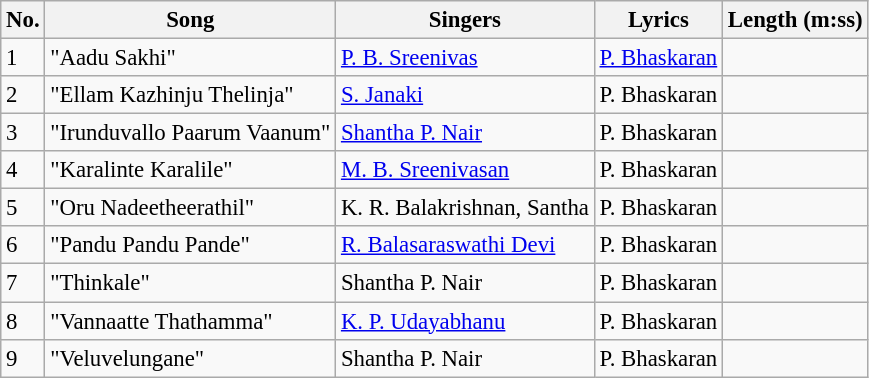<table class="wikitable" style="font-size:95%;">
<tr>
<th>No.</th>
<th>Song</th>
<th>Singers</th>
<th>Lyrics</th>
<th>Length (m:ss)</th>
</tr>
<tr>
<td>1</td>
<td>"Aadu Sakhi"</td>
<td><a href='#'>P. B. Sreenivas</a></td>
<td><a href='#'>P. Bhaskaran</a></td>
<td></td>
</tr>
<tr>
<td>2</td>
<td>"Ellam Kazhinju Thelinja"</td>
<td><a href='#'>S. Janaki</a></td>
<td>P. Bhaskaran</td>
<td></td>
</tr>
<tr>
<td>3</td>
<td>"Irunduvallo Paarum Vaanum"</td>
<td><a href='#'>Shantha P. Nair</a></td>
<td>P. Bhaskaran</td>
<td></td>
</tr>
<tr>
<td>4</td>
<td>"Karalinte Karalile"</td>
<td><a href='#'>M. B. Sreenivasan</a></td>
<td>P. Bhaskaran</td>
<td></td>
</tr>
<tr>
<td>5</td>
<td>"Oru Nadeetheerathil"</td>
<td>K. R. Balakrishnan, Santha</td>
<td>P. Bhaskaran</td>
<td></td>
</tr>
<tr>
<td>6</td>
<td>"Pandu Pandu Pande"</td>
<td><a href='#'>R. Balasaraswathi Devi</a></td>
<td>P. Bhaskaran</td>
<td></td>
</tr>
<tr>
<td>7</td>
<td>"Thinkale"</td>
<td>Shantha P. Nair</td>
<td>P. Bhaskaran</td>
<td></td>
</tr>
<tr>
<td>8</td>
<td>"Vannaatte Thathamma"</td>
<td><a href='#'>K. P. Udayabhanu</a></td>
<td>P. Bhaskaran</td>
<td></td>
</tr>
<tr>
<td>9</td>
<td>"Veluvelungane"</td>
<td>Shantha P. Nair</td>
<td>P. Bhaskaran</td>
<td></td>
</tr>
</table>
